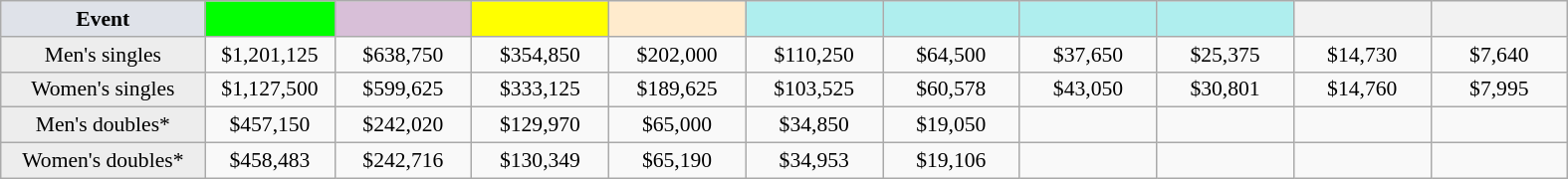<table class="wikitable nowrap" style="font-size:90%; text-align:center;">
<tr>
<th style="width:130px; background:#dfe2e9;"><strong>Event</strong></th>
<th style="width:80px; background:lime;"></th>
<th style="width:85px; background:thistle;"></th>
<th style="width:85px; background:#ff0;"></th>
<th style="width:85px; background:#ffebcd;"></th>
<th style="width:85px; background:#afeeee;"></th>
<th style="width:85px; background:#afeeee;"></th>
<th style="width:85px; background:#afeeee;"></th>
<th style="width:85px; background:#afeeee;"></th>
<th style="width:85px;"></th>
<th style="width:85px;"></th>
</tr>
<tr>
<td style="background:#ededed;">Men's singles</td>
<td>$1,201,125</td>
<td>$638,750</td>
<td>$354,850</td>
<td>$202,000</td>
<td>$110,250</td>
<td>$64,500</td>
<td>$37,650</td>
<td>$25,375</td>
<td>$14,730</td>
<td>$7,640</td>
</tr>
<tr>
<td style="background:#ededed;">Women's singles</td>
<td>$1,127,500</td>
<td>$599,625</td>
<td>$333,125</td>
<td>$189,625</td>
<td>$103,525</td>
<td>$60,578</td>
<td>$43,050</td>
<td>$30,801</td>
<td>$14,760</td>
<td>$7,995</td>
</tr>
<tr>
<td style="background:#ededed;">Men's doubles*</td>
<td>$457,150</td>
<td>$242,020</td>
<td>$129,970</td>
<td>$65,000</td>
<td>$34,850</td>
<td>$19,050</td>
<td></td>
<td></td>
<td></td>
<td></td>
</tr>
<tr>
<td style="background:#ededed;">Women's doubles*</td>
<td>$458,483</td>
<td>$242,716</td>
<td>$130,349</td>
<td>$65,190</td>
<td>$34,953</td>
<td>$19,106</td>
<td></td>
<td></td>
<td></td>
<td></td>
</tr>
</table>
